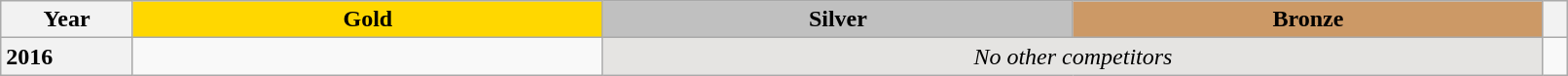<table class="wikitable unsortable" style="text-align:left; width:85%">
<tr>
<th scope="col" style="text-align:center">Year</th>
<td scope="col" style="text-align:center; width:30%; background:gold"><strong>Gold</strong></td>
<td scope="col" style="text-align:center; width:30%; background:silver"><strong>Silver</strong></td>
<td scope="col" style="text-align:center; width:30%; background:#c96"><strong>Bronze</strong></td>
<th scope="col" style="text-align:center"></th>
</tr>
<tr>
<th scope="row" style="text-align:left">2016</th>
<td></td>
<td colspan="2" align="center" bgcolor="e5e4e2"><em>No other competitors</em></td>
<td></td>
</tr>
</table>
